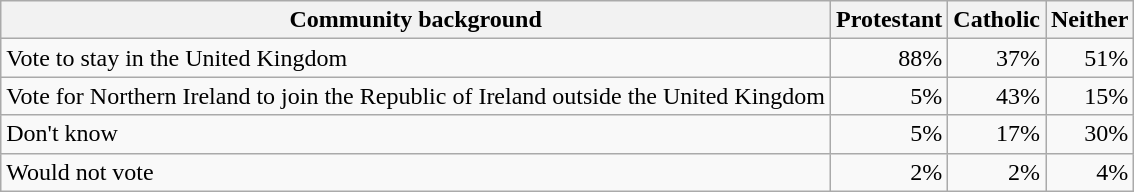<table class="wikitable" style="text-align:right">
<tr>
<th>Community background</th>
<th>Protestant</th>
<th>Catholic</th>
<th>Neither</th>
</tr>
<tr>
<td style="text-align:left">Vote to stay in the United Kingdom</td>
<td>88%</td>
<td>37%</td>
<td>51%</td>
</tr>
<tr>
<td style="text-align:left">Vote for Northern Ireland to join the Republic of Ireland outside the United Kingdom</td>
<td>5%</td>
<td>43%</td>
<td>15%</td>
</tr>
<tr>
<td style="text-align:left">Don't know</td>
<td>5%</td>
<td>17%</td>
<td>30%</td>
</tr>
<tr>
<td style="text-align:left">Would not vote</td>
<td>2%</td>
<td>2%</td>
<td>4%</td>
</tr>
</table>
